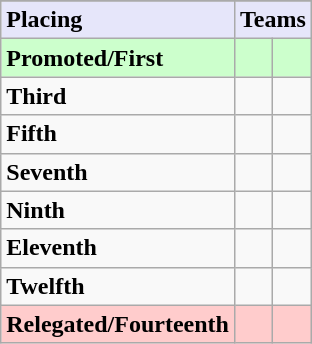<table class=wikitable>
<tr>
</tr>
<tr style="background: #E6E6FA;">
<td><strong>Placing</strong></td>
<td colspan="2" style="text-align:center"><strong>Teams</strong></td>
</tr>
<tr style="background: #ccffcc;">
<td><strong>Promoted/First</strong></td>
<td><strong></strong></td>
<td><strong></strong></td>
</tr>
<tr>
<td><strong>Third</strong></td>
<td></td>
<td></td>
</tr>
<tr>
<td><strong>Fifth</strong></td>
<td></td>
<td></td>
</tr>
<tr>
<td><strong>Seventh</strong></td>
<td></td>
<td></td>
</tr>
<tr>
<td><strong>Ninth</strong></td>
<td></td>
<td></td>
</tr>
<tr>
<td><strong>Eleventh</strong></td>
<td></td>
<td></td>
</tr>
<tr>
<td><strong>Twelfth</strong></td>
<td></td>
<td></td>
</tr>
<tr style="background: #ffcccc;">
<td><strong>Relegated/Fourteenth</strong></td>
<td><em></em></td>
<td><em></em></td>
</tr>
</table>
